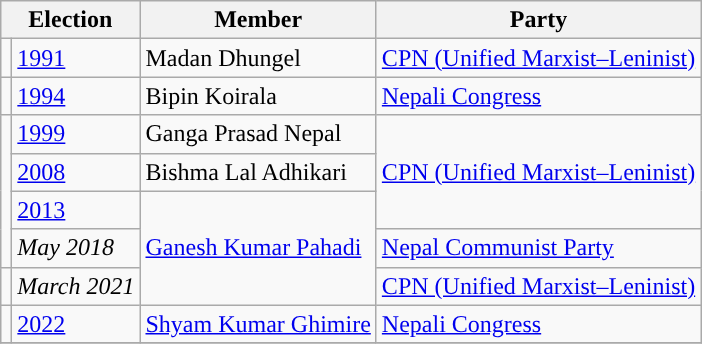<table class="wikitable">
<tr>
<th colspan="2">Election</th>
<th>Member</th>
<th>Party</th>
</tr>
<tr>
<td style="background-color:"></td>
<td><a href='#'>1991</a></td>
<td>Madan Dhungel</td>
<td><a href='#'>CPN (Unified Marxist–Leninist)</a></td>
</tr>
<tr>
<td style="background-color:"></td>
<td><a href='#'>1994</a></td>
<td>Bipin Koirala</td>
<td><a href='#'>Nepali Congress</a></td>
</tr>
<tr>
<td rowspan="4" style="background-color:"></td>
<td><a href='#'>1999</a></td>
<td>Ganga Prasad Nepal</td>
<td rowspan="3"><a href='#'>CPN (Unified Marxist–Leninist)</a></td>
</tr>
<tr>
<td><a href='#'>2008</a></td>
<td>Bishma Lal Adhikari</td>
</tr>
<tr>
<td><a href='#'>2013</a></td>
<td rowspan="3"><a href='#'>Ganesh Kumar Pahadi</a></td>
</tr>
<tr>
<td><em>May 2018</em></td>
<td><a href='#'>Nepal Communist Party</a></td>
</tr>
<tr>
<td style="background-color:"></td>
<td><em>March 2021</em></td>
<td><a href='#'>CPN (Unified Marxist–Leninist)</a></td>
</tr>
<tr>
<td style="background-color:"></td>
<td><a href='#'>2022</a></td>
<td><a href='#'>Shyam Kumar Ghimire</a></td>
<td><a href='#'>Nepali Congress</a></td>
</tr>
<tr>
</tr>
</table>
